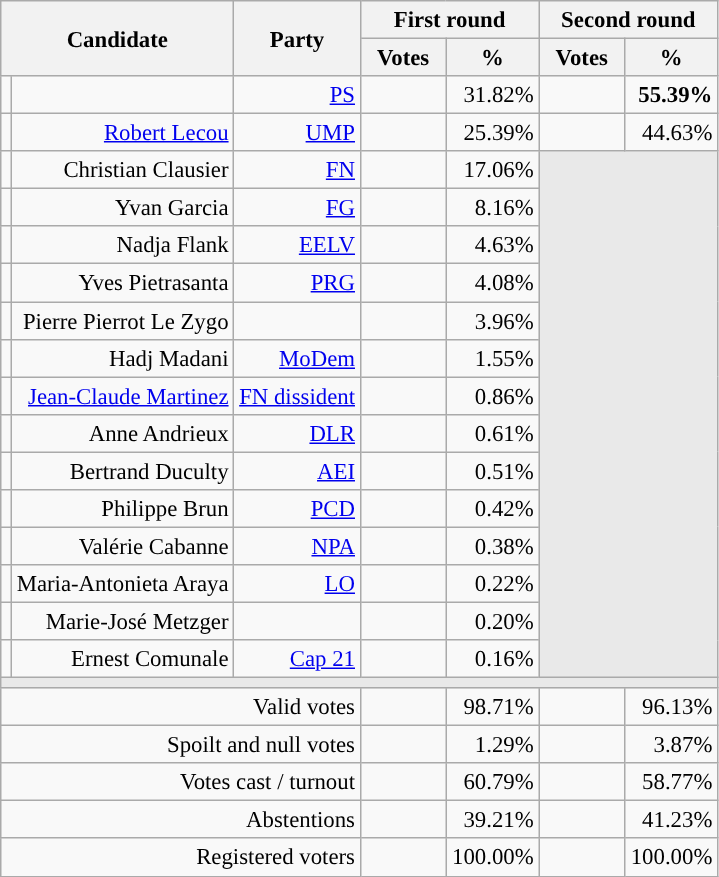<table class="wikitable" style="text-align:right;font-size:95%;">
<tr>
<th rowspan=2 colspan=2>Candidate</th>
<th rowspan=2 colspan=1>Party</th>
<th colspan=2>First round</th>
<th colspan=2>Second round</th>
</tr>
<tr>
<th style="width:50px;">Votes</th>
<th style="width:55px;">%</th>
<th style="width:50px;">Votes</th>
<th style="width:55px;">%</th>
</tr>
<tr>
<td style="color:inherit;background-color:"></td>
<td><strong></strong></td>
<td><a href='#'>PS</a></td>
<td></td>
<td>31.82%</td>
<td><strong></strong></td>
<td><strong>55.39%</strong></td>
</tr>
<tr>
<td style="color:inherit;background-color:"></td>
<td><a href='#'>Robert Lecou</a></td>
<td><a href='#'>UMP</a></td>
<td></td>
<td>25.39%</td>
<td></td>
<td>44.63%</td>
</tr>
<tr>
<td style="color:inherit;background-color:"></td>
<td>Christian Clausier</td>
<td><a href='#'>FN</a></td>
<td></td>
<td>17.06%</td>
<td colspan=7 rowspan=14 style="background-color:#E9E9E9;"></td>
</tr>
<tr>
<td style="color:inherit;background-color:"></td>
<td>Yvan Garcia</td>
<td><a href='#'>FG</a></td>
<td></td>
<td>8.16%</td>
</tr>
<tr>
<td style="color:inherit;background-color:"></td>
<td>Nadja Flank</td>
<td><a href='#'>EELV</a></td>
<td></td>
<td>4.63%</td>
</tr>
<tr>
<td style="color:inherit;background-color:"></td>
<td>Yves Pietrasanta</td>
<td><a href='#'>PRG</a></td>
<td></td>
<td>4.08%</td>
</tr>
<tr>
<td style="background-color:;"></td>
<td>Pierre Pierrot Le Zygo</td>
<td></td>
<td></td>
<td>3.96%</td>
</tr>
<tr>
<td style="color:inherit;background-color:"></td>
<td>Hadj Madani</td>
<td><a href='#'>MoDem</a></td>
<td></td>
<td>1.55%</td>
</tr>
<tr>
<td style="color:inherit;background-color:"></td>
<td><a href='#'>Jean-Claude Martinez</a></td>
<td><a href='#'>FN dissident</a></td>
<td></td>
<td>0.86%</td>
</tr>
<tr>
<td style="color:inherit;background-color:"></td>
<td>Anne Andrieux</td>
<td><a href='#'>DLR</a></td>
<td></td>
<td>0.61%</td>
</tr>
<tr>
<td style="color:inherit;background-color:"></td>
<td>Bertrand Duculty</td>
<td><a href='#'>AEI</a></td>
<td></td>
<td>0.51%</td>
</tr>
<tr>
<td style="color:inherit;background-color:"></td>
<td>Philippe Brun</td>
<td><a href='#'>PCD</a></td>
<td></td>
<td>0.42%</td>
</tr>
<tr>
<td style="color:inherit;background-color:"></td>
<td>Valérie Cabanne</td>
<td><a href='#'>NPA</a></td>
<td></td>
<td>0.38%</td>
</tr>
<tr>
<td style="color:inherit;background-color:"></td>
<td>Maria-Antonieta Araya</td>
<td><a href='#'>LO</a></td>
<td></td>
<td>0.22%</td>
</tr>
<tr>
<td style="background-color:;"></td>
<td>Marie-José Metzger</td>
<td></td>
<td></td>
<td>0.20%</td>
</tr>
<tr>
<td style="color:inherit;background-color:"></td>
<td>Ernest Comunale</td>
<td><a href='#'>Cap 21</a></td>
<td></td>
<td>0.16%</td>
</tr>
<tr>
<td colspan=7 style="background-color:#E9E9E9;"></td>
</tr>
<tr>
<td colspan=3>Valid votes</td>
<td></td>
<td>98.71%</td>
<td></td>
<td>96.13%</td>
</tr>
<tr>
<td colspan=3>Spoilt and null votes</td>
<td></td>
<td>1.29%</td>
<td></td>
<td>3.87%</td>
</tr>
<tr>
<td colspan=3>Votes cast / turnout</td>
<td></td>
<td>60.79%</td>
<td></td>
<td>58.77%</td>
</tr>
<tr>
<td colspan=3>Abstentions</td>
<td></td>
<td>39.21%</td>
<td></td>
<td>41.23%</td>
</tr>
<tr>
<td colspan=3>Registered voters</td>
<td></td>
<td>100.00%</td>
<td></td>
<td>100.00%</td>
</tr>
</table>
